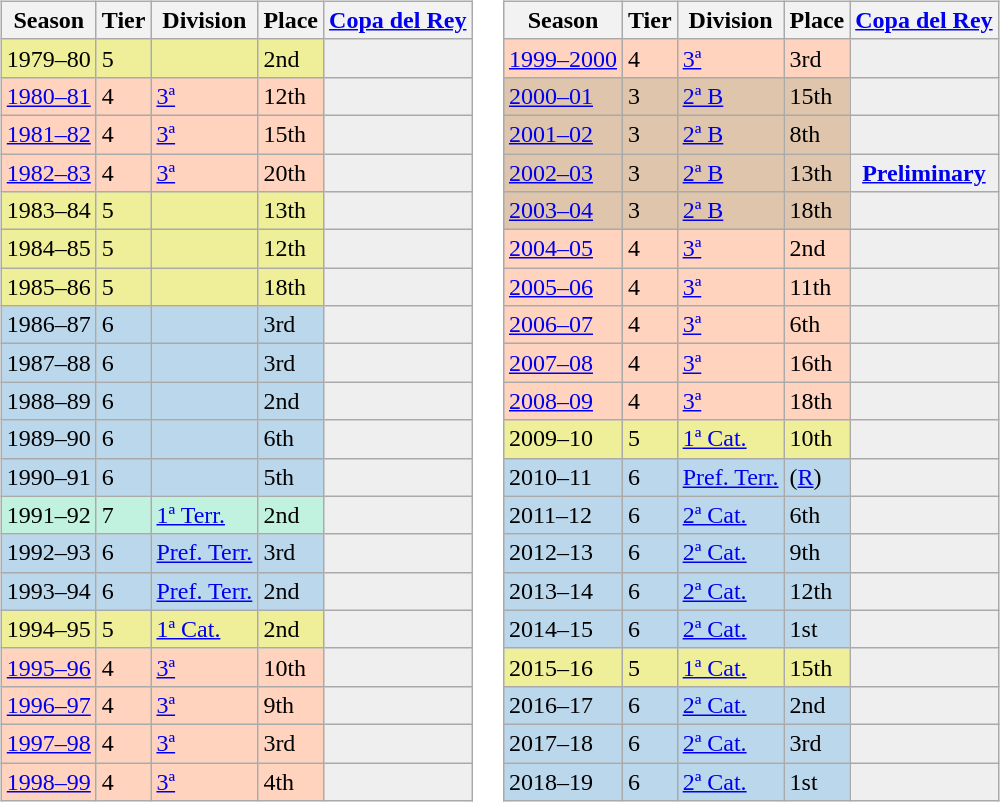<table>
<tr>
<td valign="top" width=0%><br><table class="wikitable">
<tr style="background:#f0f6fa;">
<th>Season</th>
<th>Tier</th>
<th>Division</th>
<th>Place</th>
<th><a href='#'>Copa del Rey</a></th>
</tr>
<tr>
<td style="background:#EFEF99;">1979–80</td>
<td style="background:#EFEF99;">5</td>
<td style="background:#EFEF99;"></td>
<td style="background:#EFEF99;">2nd</td>
<th style="background:#efefef;"></th>
</tr>
<tr>
<td style="background:#FFD3BD;"><a href='#'>1980–81</a></td>
<td style="background:#FFD3BD;">4</td>
<td style="background:#FFD3BD;"><a href='#'>3ª</a></td>
<td style="background:#FFD3BD;">12th</td>
<td style="background:#efefef;"></td>
</tr>
<tr>
<td style="background:#FFD3BD;"><a href='#'>1981–82</a></td>
<td style="background:#FFD3BD;">4</td>
<td style="background:#FFD3BD;"><a href='#'>3ª</a></td>
<td style="background:#FFD3BD;">15th</td>
<td style="background:#efefef;"></td>
</tr>
<tr>
<td style="background:#FFD3BD;"><a href='#'>1982–83</a></td>
<td style="background:#FFD3BD;">4</td>
<td style="background:#FFD3BD;"><a href='#'>3ª</a></td>
<td style="background:#FFD3BD;">20th</td>
<td style="background:#efefef;"></td>
</tr>
<tr>
<td style="background:#EFEF99;">1983–84</td>
<td style="background:#EFEF99;">5</td>
<td style="background:#EFEF99;"></td>
<td style="background:#EFEF99;">13th</td>
<th style="background:#efefef;"></th>
</tr>
<tr>
<td style="background:#EFEF99;">1984–85</td>
<td style="background:#EFEF99;">5</td>
<td style="background:#EFEF99;"></td>
<td style="background:#EFEF99;">12th</td>
<th style="background:#efefef;"></th>
</tr>
<tr>
<td style="background:#EFEF99;">1985–86</td>
<td style="background:#EFEF99;">5</td>
<td style="background:#EFEF99;"></td>
<td style="background:#EFEF99;">18th</td>
<th style="background:#efefef;"></th>
</tr>
<tr>
<td style="background:#BBD7EC;">1986–87</td>
<td style="background:#BBD7EC;">6</td>
<td style="background:#BBD7EC;"></td>
<td style="background:#BBD7EC;">3rd</td>
<th style="background:#efefef;"></th>
</tr>
<tr>
<td style="background:#BBD7EC;">1987–88</td>
<td style="background:#BBD7EC;">6</td>
<td style="background:#BBD7EC;"></td>
<td style="background:#BBD7EC;">3rd</td>
<th style="background:#efefef;"></th>
</tr>
<tr>
<td style="background:#BBD7EC;">1988–89</td>
<td style="background:#BBD7EC;">6</td>
<td style="background:#BBD7EC;"></td>
<td style="background:#BBD7EC;">2nd</td>
<th style="background:#efefef;"></th>
</tr>
<tr>
<td style="background:#BBD7EC;">1989–90</td>
<td style="background:#BBD7EC;">6</td>
<td style="background:#BBD7EC;"></td>
<td style="background:#BBD7EC;">6th</td>
<th style="background:#efefef;"></th>
</tr>
<tr>
<td style="background:#BBD7EC;">1990–91</td>
<td style="background:#BBD7EC;">6</td>
<td style="background:#BBD7EC;"></td>
<td style="background:#BBD7EC;">5th</td>
<th style="background:#efefef;"></th>
</tr>
<tr>
<td style="background:#C0F2DF;">1991–92</td>
<td style="background:#C0F2DF;">7</td>
<td style="background:#C0F2DF;"><a href='#'>1ª Terr.</a></td>
<td style="background:#C0F2DF;">2nd</td>
<th style="background:#efefef;"></th>
</tr>
<tr>
<td style="background:#BBD7EC;">1992–93</td>
<td style="background:#BBD7EC;">6</td>
<td style="background:#BBD7EC;"><a href='#'>Pref. Terr.</a></td>
<td style="background:#BBD7EC;">3rd</td>
<th style="background:#efefef;"></th>
</tr>
<tr>
<td style="background:#BBD7EC;">1993–94</td>
<td style="background:#BBD7EC;">6</td>
<td style="background:#BBD7EC;"><a href='#'>Pref. Terr.</a></td>
<td style="background:#BBD7EC;">2nd</td>
<th style="background:#efefef;"></th>
</tr>
<tr>
<td style="background:#EFEF99;">1994–95</td>
<td style="background:#EFEF99;">5</td>
<td style="background:#EFEF99;"><a href='#'>1ª Cat.</a></td>
<td style="background:#EFEF99;">2nd</td>
<th style="background:#efefef;"></th>
</tr>
<tr>
<td style="background:#FFD3BD;"><a href='#'>1995–96</a></td>
<td style="background:#FFD3BD;">4</td>
<td style="background:#FFD3BD;"><a href='#'>3ª</a></td>
<td style="background:#FFD3BD;">10th</td>
<th style="background:#efefef;"></th>
</tr>
<tr>
<td style="background:#FFD3BD;"><a href='#'>1996–97</a></td>
<td style="background:#FFD3BD;">4</td>
<td style="background:#FFD3BD;"><a href='#'>3ª</a></td>
<td style="background:#FFD3BD;">9th</td>
<th style="background:#efefef;"></th>
</tr>
<tr>
<td style="background:#FFD3BD;"><a href='#'>1997–98</a></td>
<td style="background:#FFD3BD;">4</td>
<td style="background:#FFD3BD;"><a href='#'>3ª</a></td>
<td style="background:#FFD3BD;">3rd</td>
<th style="background:#efefef;"></th>
</tr>
<tr>
<td style="background:#FFD3BD;"><a href='#'>1998–99</a></td>
<td style="background:#FFD3BD;">4</td>
<td style="background:#FFD3BD;"><a href='#'>3ª</a></td>
<td style="background:#FFD3BD;">4th</td>
<td style="background:#efefef;"></td>
</tr>
</table>
</td>
<td valign="top" width=0%><br><table class="wikitable">
<tr style="background:#f0f6fa;">
<th>Season</th>
<th>Tier</th>
<th>Division</th>
<th>Place</th>
<th><a href='#'>Copa del Rey</a></th>
</tr>
<tr>
<td style="background:#FFD3BD;"><a href='#'>1999–2000</a></td>
<td style="background:#FFD3BD;">4</td>
<td style="background:#FFD3BD;"><a href='#'>3ª</a></td>
<td style="background:#FFD3BD;">3rd</td>
<td style="background:#efefef;"></td>
</tr>
<tr>
<td style="background:#DEC5AB;"><a href='#'>2000–01</a></td>
<td style="background:#DEC5AB;">3</td>
<td style="background:#DEC5AB;"><a href='#'>2ª B</a></td>
<td style="background:#DEC5AB;">15th</td>
<th style="background:#efefef;"></th>
</tr>
<tr>
<td style="background:#DEC5AB;"><a href='#'>2001–02</a></td>
<td style="background:#DEC5AB;">3</td>
<td style="background:#DEC5AB;"><a href='#'>2ª B</a></td>
<td style="background:#DEC5AB;">8th</td>
<th style="background:#efefef;"></th>
</tr>
<tr>
<td style="background:#DEC5AB;"><a href='#'>2002–03</a></td>
<td style="background:#DEC5AB;">3</td>
<td style="background:#DEC5AB;"><a href='#'>2ª B</a></td>
<td style="background:#DEC5AB;">13th</td>
<th style="background:#efefef;"><a href='#'>Preliminary</a></th>
</tr>
<tr>
<td style="background:#DEC5AB;"><a href='#'>2003–04</a></td>
<td style="background:#DEC5AB;">3</td>
<td style="background:#DEC5AB;"><a href='#'>2ª B</a></td>
<td style="background:#DEC5AB;">18th</td>
<th style="background:#efefef;"></th>
</tr>
<tr>
<td style="background:#FFD3BD;"><a href='#'>2004–05</a></td>
<td style="background:#FFD3BD;">4</td>
<td style="background:#FFD3BD;"><a href='#'>3ª</a></td>
<td style="background:#FFD3BD;">2nd</td>
<td style="background:#efefef;"></td>
</tr>
<tr>
<td style="background:#FFD3BD;"><a href='#'>2005–06</a></td>
<td style="background:#FFD3BD;">4</td>
<td style="background:#FFD3BD;"><a href='#'>3ª</a></td>
<td style="background:#FFD3BD;">11th</td>
<td style="background:#efefef;"></td>
</tr>
<tr>
<td style="background:#FFD3BD;"><a href='#'>2006–07</a></td>
<td style="background:#FFD3BD;">4</td>
<td style="background:#FFD3BD;"><a href='#'>3ª</a></td>
<td style="background:#FFD3BD;">6th</td>
<th style="background:#efefef;"></th>
</tr>
<tr>
<td style="background:#FFD3BD;"><a href='#'>2007–08</a></td>
<td style="background:#FFD3BD;">4</td>
<td style="background:#FFD3BD;"><a href='#'>3ª</a></td>
<td style="background:#FFD3BD;">16th</td>
<th style="background:#efefef;"></th>
</tr>
<tr>
<td style="background:#FFD3BD;"><a href='#'>2008–09</a></td>
<td style="background:#FFD3BD;">4</td>
<td style="background:#FFD3BD;"><a href='#'>3ª</a></td>
<td style="background:#FFD3BD;">18th</td>
<td style="background:#efefef;"></td>
</tr>
<tr>
<td style="background:#EFEF99;">2009–10</td>
<td style="background:#EFEF99;">5</td>
<td style="background:#EFEF99;"><a href='#'>1ª Cat.</a></td>
<td style="background:#EFEF99;">10th</td>
<th style="background:#efefef;"></th>
</tr>
<tr>
<td style="background:#BBD7EC;">2010–11</td>
<td style="background:#BBD7EC;">6</td>
<td style="background:#BBD7EC;"><a href='#'>Pref. Terr.</a></td>
<td style="background:#BBD7EC;">(<a href='#'>R</a>)</td>
<th style="background:#efefef;"></th>
</tr>
<tr>
<td style="background:#BBD7EC;">2011–12</td>
<td style="background:#BBD7EC;">6</td>
<td style="background:#BBD7EC;"><a href='#'>2ª Cat.</a></td>
<td style="background:#BBD7EC;">6th</td>
<th style="background:#efefef;"></th>
</tr>
<tr>
<td style="background:#BBD7EC;">2012–13</td>
<td style="background:#BBD7EC;">6</td>
<td style="background:#BBD7EC;"><a href='#'>2ª Cat.</a></td>
<td style="background:#BBD7EC;">9th</td>
<th style="background:#efefef;"></th>
</tr>
<tr>
<td style="background:#BBD7EC;">2013–14</td>
<td style="background:#BBD7EC;">6</td>
<td style="background:#BBD7EC;"><a href='#'>2ª Cat.</a></td>
<td style="background:#BBD7EC;">12th</td>
<th style="background:#efefef;"></th>
</tr>
<tr>
<td style="background:#BBD7EC;">2014–15</td>
<td style="background:#BBD7EC;">6</td>
<td style="background:#BBD7EC;"><a href='#'>2ª Cat.</a></td>
<td style="background:#BBD7EC;">1st</td>
<th style="background:#efefef;"></th>
</tr>
<tr>
<td style="background:#EFEF99;">2015–16</td>
<td style="background:#EFEF99;">5</td>
<td style="background:#EFEF99;"><a href='#'>1ª Cat.</a></td>
<td style="background:#EFEF99;">15th</td>
<th style="background:#efefef;"></th>
</tr>
<tr>
<td style="background:#BBD7EC;">2016–17</td>
<td style="background:#BBD7EC;">6</td>
<td style="background:#BBD7EC;"><a href='#'>2ª Cat.</a></td>
<td style="background:#BBD7EC;">2nd</td>
<th style="background:#efefef;"></th>
</tr>
<tr>
<td style="background:#BBD7EC;">2017–18</td>
<td style="background:#BBD7EC;">6</td>
<td style="background:#BBD7EC;"><a href='#'>2ª Cat.</a></td>
<td style="background:#BBD7EC;">3rd</td>
<th style="background:#efefef;"></th>
</tr>
<tr>
<td style="background:#BBD7EC;">2018–19</td>
<td style="background:#BBD7EC;">6</td>
<td style="background:#BBD7EC;"><a href='#'>2ª Cat.</a></td>
<td style="background:#BBD7EC;">1st</td>
<th style="background:#efefef;"></th>
</tr>
</table>
</td>
</tr>
</table>
